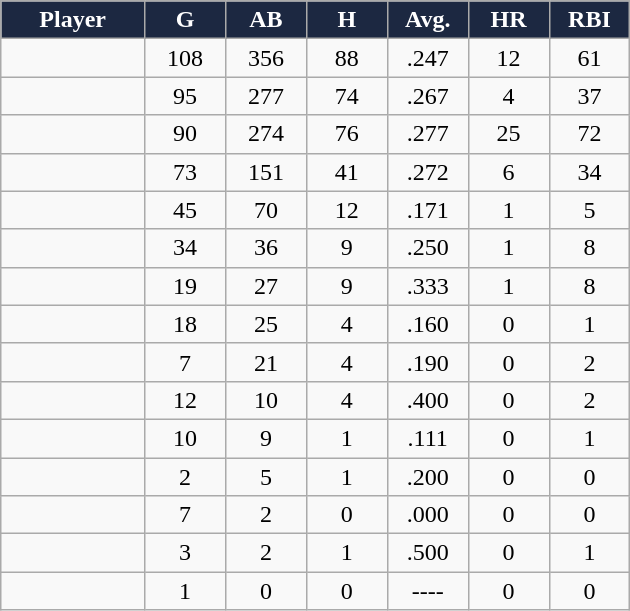<table class="wikitable sortable" style="text-align:center;">
<tr>
<th style="background:#1c2841;color:white;" width="16%">Player</th>
<th style="background:#1c2841;color:white;" width="9%">G</th>
<th style="background:#1c2841;color:white;" width="9%">AB</th>
<th style="background:#1c2841;color:white;" width="9%">H</th>
<th style="background:#1c2841;color:white;" width="9%">Avg.</th>
<th style="background:#1c2841;color:white;" width="9%">HR</th>
<th style="background:#1c2841;color:white;" width="9%">RBI</th>
</tr>
<tr align="center">
<td></td>
<td>108</td>
<td>356</td>
<td>88</td>
<td>.247</td>
<td>12</td>
<td>61</td>
</tr>
<tr align="center">
<td></td>
<td>95</td>
<td>277</td>
<td>74</td>
<td>.267</td>
<td>4</td>
<td>37</td>
</tr>
<tr align="center">
<td></td>
<td>90</td>
<td>274</td>
<td>76</td>
<td>.277</td>
<td>25</td>
<td>72</td>
</tr>
<tr align="center">
<td></td>
<td>73</td>
<td>151</td>
<td>41</td>
<td>.272</td>
<td>6</td>
<td>34</td>
</tr>
<tr align="center">
<td></td>
<td>45</td>
<td>70</td>
<td>12</td>
<td>.171</td>
<td>1</td>
<td>5</td>
</tr>
<tr align="center">
<td></td>
<td>34</td>
<td>36</td>
<td>9</td>
<td>.250</td>
<td>1</td>
<td>8</td>
</tr>
<tr align="center">
<td></td>
<td>19</td>
<td>27</td>
<td>9</td>
<td>.333</td>
<td>1</td>
<td>8</td>
</tr>
<tr align="center">
<td></td>
<td>18</td>
<td>25</td>
<td>4</td>
<td>.160</td>
<td>0</td>
<td>1</td>
</tr>
<tr align="center">
<td></td>
<td>7</td>
<td>21</td>
<td>4</td>
<td>.190</td>
<td>0</td>
<td>2</td>
</tr>
<tr align="center">
<td></td>
<td>12</td>
<td>10</td>
<td>4</td>
<td>.400</td>
<td>0</td>
<td>2</td>
</tr>
<tr align="center">
<td></td>
<td>10</td>
<td>9</td>
<td>1</td>
<td>.111</td>
<td>0</td>
<td>1</td>
</tr>
<tr align="center">
<td></td>
<td>2</td>
<td>5</td>
<td>1</td>
<td>.200</td>
<td>0</td>
<td>0</td>
</tr>
<tr align="center">
<td></td>
<td>7</td>
<td>2</td>
<td>0</td>
<td>.000</td>
<td>0</td>
<td>0</td>
</tr>
<tr align="center">
<td></td>
<td>3</td>
<td>2</td>
<td>1</td>
<td>.500</td>
<td>0</td>
<td>1</td>
</tr>
<tr align="center">
<td></td>
<td>1</td>
<td>0</td>
<td>0</td>
<td>----</td>
<td>0</td>
<td>0</td>
</tr>
</table>
